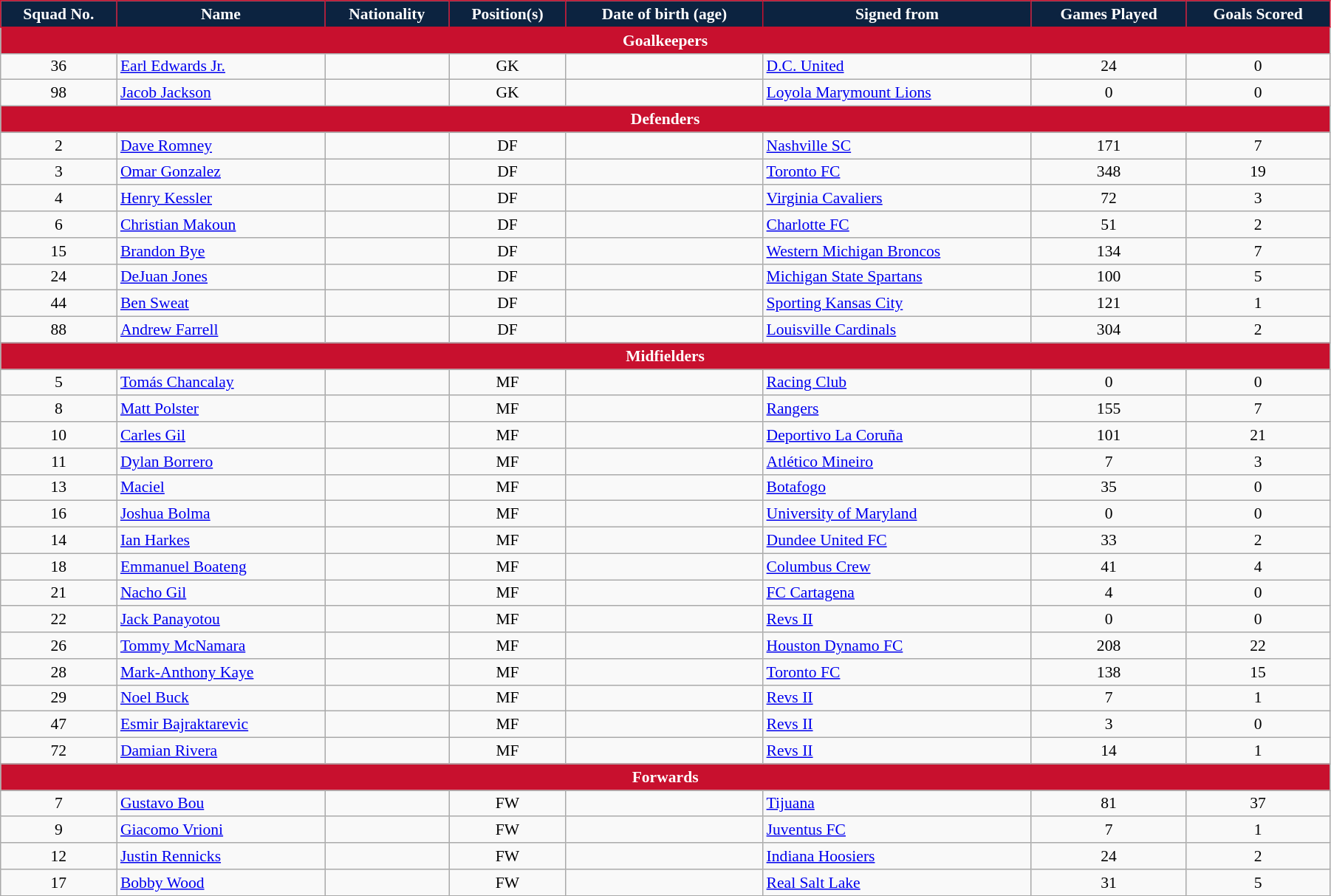<table class="wikitable" style="text-align:center; font-size:90%; width:95%;">
<tr>
<th style="background:#0C2340; color:#fff;  border:1px solid #C8102E; text-align:center;">Squad No.</th>
<th style="background:#0C2340; color:#fff;  border:1px solid #C8102E; text-align:center;">Name</th>
<th style="background:#0C2340; color:#fff;  border:1px solid #C8102E; text-align:center;">Nationality</th>
<th style="background:#0C2340; color:#fff;  border:1px solid #C8102E; text-align:center;">Position(s)</th>
<th style="background:#0C2340; color:#fff;  border:1px solid #C8102E; text-align:center;">Date of birth (age) </th>
<th style="background:#0C2340; color:#fff;  border:1px solid #C8102E; text-align:center;">Signed from</th>
<th style="background:#0C2340; color:#fff;  border:1px solid #C8102E; text-align:center;">Games Played</th>
<th style="background:#0C2340; color:#fff;  border:1px solid #C8102E; text-align:center;">Goals Scored</th>
</tr>
<tr>
<th colspan="8" style="background:#C8102E; color:white; text-align:center;">Goalkeepers</th>
</tr>
<tr>
<td>36</td>
<td align="left"><a href='#'>Earl Edwards Jr.</a></td>
<td></td>
<td>GK</td>
<td></td>
<td align="left"> <a href='#'>D.C. United</a></td>
<td>24</td>
<td>0</td>
</tr>
<tr>
<td>98</td>
<td align="left"><a href='#'>Jacob Jackson</a></td>
<td></td>
<td>GK</td>
<td></td>
<td align="left"> <a href='#'>Loyola Marymount Lions</a></td>
<td>0</td>
<td>0</td>
</tr>
<tr>
<th colspan="8" style="background:#C8102E; color:white; text-align:center;">Defenders</th>
</tr>
<tr>
<td>2</td>
<td align="left"><a href='#'>Dave Romney</a></td>
<td></td>
<td>DF</td>
<td></td>
<td align="left"> <a href='#'>Nashville SC</a></td>
<td>171</td>
<td>7</td>
</tr>
<tr>
<td>3</td>
<td align="left"><a href='#'>Omar Gonzalez</a></td>
<td></td>
<td>DF</td>
<td></td>
<td align="left"> <a href='#'>Toronto FC</a></td>
<td>348</td>
<td>19</td>
</tr>
<tr>
<td>4</td>
<td align="left"><a href='#'>Henry Kessler</a></td>
<td></td>
<td>DF</td>
<td></td>
<td align="left"> <a href='#'>Virginia Cavaliers</a></td>
<td>72</td>
<td>3</td>
</tr>
<tr>
<td>6</td>
<td align="left"><a href='#'>Christian Makoun</a></td>
<td></td>
<td>DF</td>
<td></td>
<td align="left"> <a href='#'>Charlotte FC</a></td>
<td>51</td>
<td>2</td>
</tr>
<tr>
<td>15</td>
<td align="left"><a href='#'>Brandon Bye</a></td>
<td></td>
<td>DF</td>
<td></td>
<td align="left"> <a href='#'>Western Michigan Broncos</a></td>
<td>134</td>
<td>7</td>
</tr>
<tr>
<td>24</td>
<td align="left"><a href='#'>DeJuan Jones</a></td>
<td></td>
<td>DF</td>
<td></td>
<td align="left"> <a href='#'>Michigan State Spartans</a></td>
<td>100</td>
<td>5</td>
</tr>
<tr>
<td>44</td>
<td align="left"><a href='#'>Ben Sweat</a></td>
<td></td>
<td>DF</td>
<td></td>
<td align="left"> <a href='#'>Sporting Kansas City</a></td>
<td>121</td>
<td>1</td>
</tr>
<tr>
<td>88</td>
<td align="left"><a href='#'>Andrew Farrell</a></td>
<td></td>
<td>DF</td>
<td></td>
<td align="left"> <a href='#'>Louisville Cardinals</a></td>
<td>304</td>
<td>2</td>
</tr>
<tr>
<th colspan="8" style="background:#C8102E; color:white; text-align:center;">Midfielders</th>
</tr>
<tr>
<td>5</td>
<td align="left"><a href='#'>Tomás Chancalay</a></td>
<td></td>
<td>MF</td>
<td></td>
<td align="left"> <a href='#'>Racing Club</a></td>
<td>0</td>
<td>0</td>
</tr>
<tr>
<td>8</td>
<td align="left"><a href='#'>Matt Polster</a></td>
<td></td>
<td>MF</td>
<td></td>
<td align="left"> <a href='#'>Rangers</a></td>
<td>155</td>
<td>7</td>
</tr>
<tr>
<td>10</td>
<td align="left"><a href='#'>Carles Gil</a></td>
<td></td>
<td>MF</td>
<td></td>
<td align="left"> <a href='#'>Deportivo La Coruña</a></td>
<td>101</td>
<td>21</td>
</tr>
<tr>
<td>11</td>
<td align="left"><a href='#'>Dylan Borrero</a></td>
<td></td>
<td>MF</td>
<td></td>
<td align="left"> <a href='#'>Atlético Mineiro</a></td>
<td>7</td>
<td>3</td>
</tr>
<tr>
<td>13</td>
<td align="left"><a href='#'>Maciel</a></td>
<td></td>
<td>MF</td>
<td></td>
<td align="left"> <a href='#'>Botafogo</a></td>
<td>35</td>
<td>0</td>
</tr>
<tr>
<td>16</td>
<td align="left"><a href='#'>Joshua Bolma</a></td>
<td></td>
<td>MF</td>
<td></td>
<td align="left"> <a href='#'>University of Maryland</a></td>
<td>0</td>
<td>0</td>
</tr>
<tr>
<td>14</td>
<td align="left"><a href='#'>Ian Harkes</a></td>
<td></td>
<td>MF</td>
<td></td>
<td align="left"> <a href='#'>Dundee United FC</a></td>
<td>33</td>
<td>2</td>
</tr>
<tr>
<td>18</td>
<td align="left"><a href='#'>Emmanuel Boateng</a></td>
<td></td>
<td>MF</td>
<td></td>
<td align="left"> <a href='#'>Columbus Crew</a></td>
<td>41</td>
<td>4</td>
</tr>
<tr>
<td>21</td>
<td align="left"><a href='#'>Nacho Gil</a></td>
<td></td>
<td>MF</td>
<td></td>
<td align="left"> <a href='#'>FC Cartagena</a></td>
<td>4</td>
<td>0</td>
</tr>
<tr>
<td>22</td>
<td align="left"><a href='#'>Jack Panayotou</a></td>
<td></td>
<td>MF</td>
<td></td>
<td align="left"> <a href='#'>Revs II</a></td>
<td>0</td>
<td>0</td>
</tr>
<tr>
<td>26</td>
<td align="left"><a href='#'>Tommy McNamara</a></td>
<td></td>
<td>MF</td>
<td></td>
<td align="left"> <a href='#'>Houston Dynamo FC</a></td>
<td>208</td>
<td>22</td>
</tr>
<tr>
<td>28</td>
<td align="left"><a href='#'>Mark-Anthony Kaye</a></td>
<td></td>
<td>MF</td>
<td></td>
<td align="left"> <a href='#'>Toronto FC</a></td>
<td>138</td>
<td>15</td>
</tr>
<tr>
<td>29</td>
<td align="left"><a href='#'>Noel Buck</a></td>
<td></td>
<td>MF</td>
<td></td>
<td align="left"> <a href='#'>Revs II</a></td>
<td>7</td>
<td>1</td>
</tr>
<tr>
<td>47</td>
<td align="left"><a href='#'>Esmir Bajraktarevic</a></td>
<td></td>
<td>MF</td>
<td></td>
<td align="left"> <a href='#'>Revs II</a></td>
<td>3</td>
<td>0</td>
</tr>
<tr>
<td>72</td>
<td align="left"><a href='#'>Damian Rivera</a></td>
<td></td>
<td>MF</td>
<td></td>
<td align="left"> <a href='#'>Revs II</a></td>
<td>14</td>
<td>1</td>
</tr>
<tr>
<th colspan="8" style="background:#C8102E; color:white; text-align:center;">Forwards</th>
</tr>
<tr>
<td>7</td>
<td align="left"><a href='#'>Gustavo Bou</a></td>
<td></td>
<td>FW</td>
<td></td>
<td align="left"> <a href='#'>Tijuana</a></td>
<td>81</td>
<td>37</td>
</tr>
<tr>
<td>9</td>
<td align="left"><a href='#'>Giacomo Vrioni</a></td>
<td></td>
<td>FW</td>
<td></td>
<td align="left"> <a href='#'>Juventus FC</a></td>
<td>7</td>
<td>1</td>
</tr>
<tr>
<td>12</td>
<td align="left"><a href='#'>Justin Rennicks</a></td>
<td></td>
<td>FW</td>
<td></td>
<td align="left"> <a href='#'>Indiana Hoosiers</a></td>
<td>24</td>
<td>2</td>
</tr>
<tr>
<td>17</td>
<td align="left"><a href='#'>Bobby Wood</a></td>
<td></td>
<td>FW</td>
<td></td>
<td align="left"> <a href='#'>Real Salt Lake</a></td>
<td>31</td>
<td>5</td>
</tr>
<tr>
</tr>
</table>
